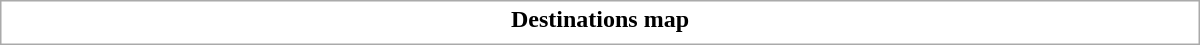<table class="collapsible collapsed" style="border:1px #aaa solid; width:50em; margin:0.2em auto">
<tr>
<th>Destinations map</th>
</tr>
<tr>
<td></td>
</tr>
</table>
